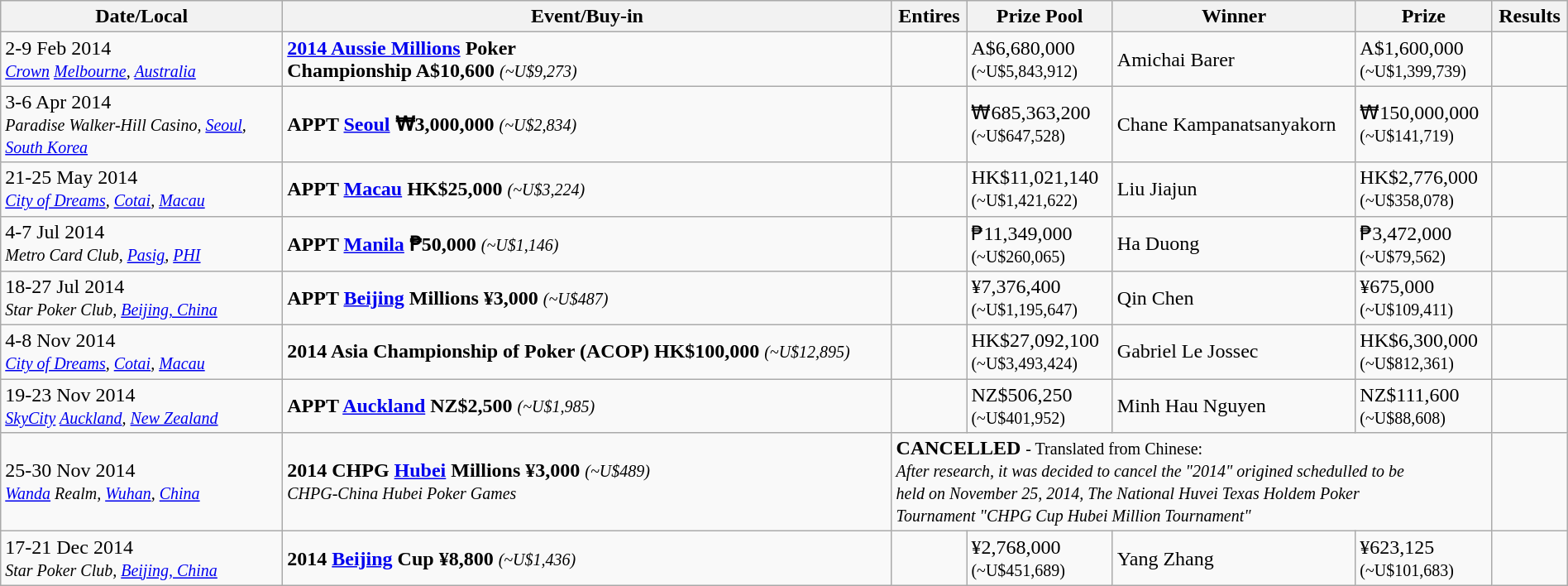<table class="wikitable" width="100%">
<tr>
<th width="18%">Date/Local</th>
<th !width="27%">Event/Buy-in</th>
<th !width="10%">Entires</th>
<th !width="10%">Prize Pool</th>
<th !width="15%">Winner</th>
<th !width="10%">Prize</th>
<th !width="10%">Results</th>
</tr>
<tr>
<td>2-9 Feb 2014<br><small><em><a href='#'>Crown</a> <a href='#'>Melbourne</a>, <a href='#'>Australia</a></em></small></td>
<td> <strong><a href='#'>2014 Aussie Millions</a> Poker<br>Championship A$10,600</strong> <em><small>(~U$9,273)</small></em></td>
<td></td>
<td>A$6,680,000<br><small>(~U$5,843,912)</small></td>
<td> Amichai Barer</td>
<td>A$1,600,000<br><small>(~U$1,399,739)</small></td>
<td></td>
</tr>
<tr>
<td>3-6 Apr 2014<br><small><em>Paradise Walker-Hill Casino, <a href='#'>Seoul</a>, <a href='#'>South Korea</a></em></small></td>
<td> <strong>APPT <a href='#'>Seoul</a> ₩3,000,000</strong> <em><small>(~U$2,834)</small></em></td>
<td></td>
<td>₩685,363,200<br><small>(~U$647,528)</small></td>
<td> Chane Kampanatsanyakorn</td>
<td>₩150,000,000<br><small>(~U$141,719)</small></td>
<td></td>
</tr>
<tr>
<td>21-25 May 2014<br><small><em><a href='#'>City of Dreams</a>, <a href='#'>Cotai</a>, <a href='#'>Macau</a></em></small></td>
<td> <strong>APPT <a href='#'>Macau</a> HK$25,000</strong> <em><small>(~U$3,224)</small></em></td>
<td></td>
<td>HK$11,021,140<br><small>(~U$1,421,622)</small></td>
<td> Liu Jiajun</td>
<td>HK$2,776,000<br><small>(~U$358,078)</small></td>
<td></td>
</tr>
<tr>
<td>4-7 Jul 2014<br><small><em>Metro Card Club, <a href='#'>Pasig</a>, <a href='#'>PHI</a></em></small></td>
<td> <strong>APPT <a href='#'>Manila</a> ₱50,000</strong> <em><small>(~U$1,146)</small></em></td>
<td></td>
<td>₱11,349,000<br><small>(~U$260,065)</small></td>
<td> Ha Duong</td>
<td>₱3,472,000<br><small>(~U$79,562)</small></td>
<td></td>
</tr>
<tr>
<td>18-27 Jul 2014<br><small><em>Star Poker Club, <a href='#'>Beijing, China</a></em></small></td>
<td> <strong>APPT <a href='#'>Beijing</a> Millions ¥3,000</strong> <em><small>(~U$487)</small></em></td>
<td></td>
<td>¥7,376,400<br><small>(~U$1,195,647)</small></td>
<td> Qin Chen</td>
<td>¥675,000<br><small>(~U$109,411)</small></td>
<td></td>
</tr>
<tr>
<td>4-8 Nov 2014<br><small><em><a href='#'>City of Dreams</a>, <a href='#'>Cotai</a>, <a href='#'>Macau</a></em></small></td>
<td> <strong>2014 Asia Championship of Poker (ACOP) HK$100,000</strong> <em><small>(~U$12,895)</small></em></td>
<td></td>
<td>HK$27,092,100<br><small>(~U$3,493,424)</small></td>
<td> Gabriel Le Jossec</td>
<td>HK$6,300,000<br><small>(~U$812,361)</small></td>
<td></td>
</tr>
<tr>
<td>19-23 Nov 2014<br><small><em><a href='#'>SkyCity</a> <a href='#'>Auckland</a>, <a href='#'>New Zealand</a></em></small></td>
<td> <strong>APPT <a href='#'>Auckland</a> NZ$2,500</strong> <em><small>(~U$1,985)</small></em></td>
<td></td>
<td>NZ$506,250<br><small>(~U$401,952)</small></td>
<td> Minh Hau Nguyen</td>
<td>NZ$111,600<br><small>(~U$88,608)</small></td>
<td></td>
</tr>
<tr>
<td>25-30 Nov 2014<br><small><em><a href='#'>Wanda</a> Realm, <a href='#'>Wuhan</a>, <a href='#'>China</a></em></small></td>
<td> <strong>2014 CHPG <a href='#'>Hubei</a> Millions ¥3,000</strong> <em><small>(~U$489)</small></em><br><small><em>CHPG-China Hubei Poker Games</em></small></td>
<td colspan="4"><strong>CANCELLED</strong> <small>- Translated from Chinese:<br><em>After research, it was decided to cancel the "2014" origined schedulled to be<br>held on November 25, 2014, The National Huvei Texas Holdem Poker<br>Tournament "CHPG Cup Hubei Million Tournament"</em></small></td>
<td></td>
</tr>
<tr>
<td>17-21 Dec 2014<br><small><em>Star Poker Club, <a href='#'>Beijing, China</a></em></small></td>
<td> <strong>2014 <a href='#'>Beijing</a> Cup ¥8,800</strong> <em><small>(~U$1,436)</small></em></td>
<td></td>
<td>¥2,768,000<br><small>(~U$451,689)</small></td>
<td> Yang Zhang</td>
<td>¥623,125<br><small>(~U$101,683)</small></td>
<td></td>
</tr>
</table>
